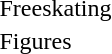<table>
<tr>
<td>Freeskating<br></td>
<td></td>
<td></td>
<td></td>
</tr>
<tr>
<td>Figures<br></td>
<td></td>
<td></td>
<td></td>
</tr>
</table>
